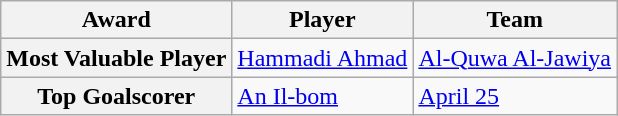<table class="wikitable" style="text-align:center">
<tr>
<th>Award</th>
<th>Player</th>
<th>Team</th>
</tr>
<tr>
<th>Most Valuable Player</th>
<td align=left> <a href='#'>Hammadi Ahmad</a></td>
<td align=left> <a href='#'>Al-Quwa Al-Jawiya</a></td>
</tr>
<tr>
<th>Top Goalscorer</th>
<td align=left> <a href='#'>An Il-bom</a></td>
<td align=left> <a href='#'>April 25</a></td>
</tr>
</table>
